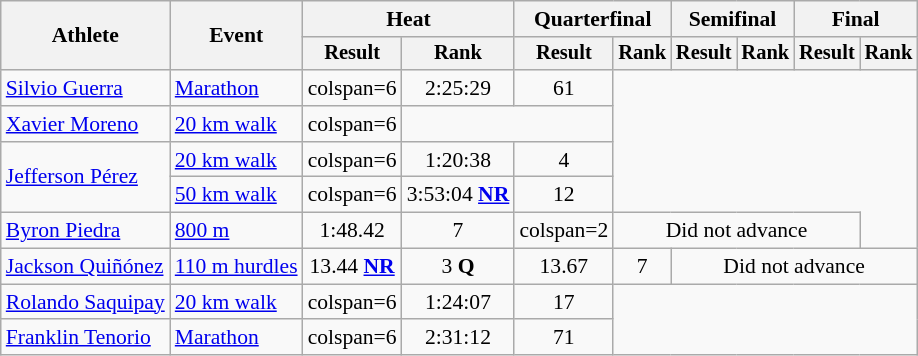<table class=wikitable style="font-size:90%">
<tr>
<th rowspan="2">Athlete</th>
<th rowspan="2">Event</th>
<th colspan="2">Heat</th>
<th colspan="2">Quarterfinal</th>
<th colspan="2">Semifinal</th>
<th colspan="2">Final</th>
</tr>
<tr style="font-size:95%">
<th>Result</th>
<th>Rank</th>
<th>Result</th>
<th>Rank</th>
<th>Result</th>
<th>Rank</th>
<th>Result</th>
<th>Rank</th>
</tr>
<tr align=center>
<td align=left><a href='#'>Silvio Guerra</a></td>
<td align=left><a href='#'>Marathon</a></td>
<td>colspan=6 </td>
<td>2:25:29</td>
<td>61</td>
</tr>
<tr align=center>
<td align=left><a href='#'>Xavier Moreno</a></td>
<td align=left><a href='#'>20 km walk</a></td>
<td>colspan=6 </td>
<td colspan=2></td>
</tr>
<tr align=center>
<td align=left rowspan=2><a href='#'>Jefferson Pérez</a></td>
<td align=left><a href='#'>20 km walk</a></td>
<td>colspan=6 </td>
<td>1:20:38</td>
<td>4</td>
</tr>
<tr align=center>
<td align=left><a href='#'>50 km walk</a></td>
<td>colspan=6 </td>
<td>3:53:04 <strong><a href='#'>NR</a></strong></td>
<td>12</td>
</tr>
<tr align=center>
<td align=left><a href='#'>Byron Piedra</a></td>
<td align=left><a href='#'>800 m</a></td>
<td>1:48.42</td>
<td>7</td>
<td>colspan=2 </td>
<td colspan=4>Did not advance</td>
</tr>
<tr align=center>
<td align=left><a href='#'>Jackson Quiñónez</a></td>
<td align=left><a href='#'>110 m hurdles</a></td>
<td>13.44 <strong><a href='#'>NR</a></strong></td>
<td>3 <strong>Q</strong></td>
<td>13.67</td>
<td>7</td>
<td colspan=4>Did not advance</td>
</tr>
<tr align=center>
<td align=left><a href='#'>Rolando Saquipay</a></td>
<td align=left><a href='#'>20 km walk</a></td>
<td>colspan=6 </td>
<td>1:24:07</td>
<td>17</td>
</tr>
<tr align=center>
<td align=left><a href='#'>Franklin Tenorio</a></td>
<td align=left><a href='#'>Marathon</a></td>
<td>colspan=6 </td>
<td>2:31:12</td>
<td>71</td>
</tr>
</table>
